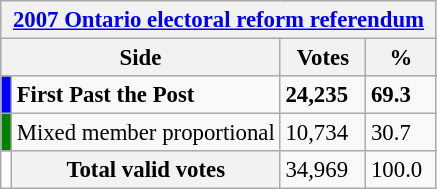<table class="wikitable" style="font-size: 95%; clear:both">
<tr style="background-color:#E9E9E9">
<th colspan=4><a href='#'>2007 Ontario electoral reform referendum</a></th>
</tr>
<tr style="background-color:#E9E9E9">
<th colspan=2 style="width: 130px">Side</th>
<th style="width: 50px">Votes</th>
<th style="width: 40px">%</th>
</tr>
<tr>
<td bgcolor="blue"></td>
<td><strong>First Past the Post</strong></td>
<td><strong>24,235</strong></td>
<td><strong>69.3</strong></td>
</tr>
<tr>
<td bgcolor="green"></td>
<td>Mixed member proportional</td>
<td>10,734</td>
<td>30.7</td>
</tr>
<tr>
<td bgcolor="white"></td>
<th>Total valid votes</th>
<td>34,969</td>
<td>100.0</td>
</tr>
</table>
